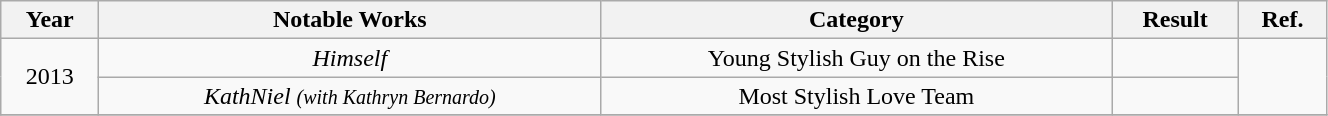<table class="wikitable" style="text-align:center" width=70%>
<tr>
<th>Year</th>
<th>Notable Works</th>
<th>Category</th>
<th>Result</th>
<th>Ref.</th>
</tr>
<tr>
<td rowspan=2>2013</td>
<td><em>Himself</em></td>
<td>Young Stylish Guy on the Rise</td>
<td></td>
<td rowspan=2></td>
</tr>
<tr>
<td><em>KathNiel <small>(with Kathryn Bernardo)</small></em></td>
<td>Most Stylish Love Team</td>
<td></td>
</tr>
<tr>
</tr>
</table>
